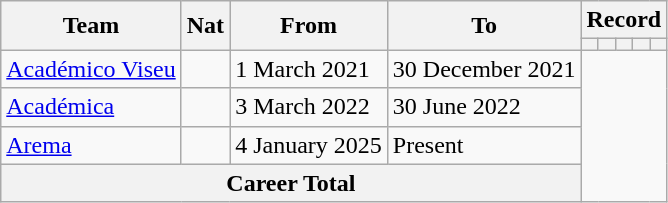<table class="wikitable" tyle="text-align: center">
<tr>
<th rowspan=2>Team</th>
<th rowspan=2>Nat</th>
<th rowspan=2>From</th>
<th rowspan=2>To</th>
<th colspan=8>Record</th>
</tr>
<tr>
<th></th>
<th></th>
<th></th>
<th></th>
<th></th>
</tr>
<tr>
<td align=left><a href='#'>Académico Viseu</a></td>
<td></td>
<td align=left>1 March 2021</td>
<td align=left>30 December 2021<br></td>
</tr>
<tr>
<td align=left><a href='#'>Académica</a></td>
<td></td>
<td align=left>3 March 2022</td>
<td align=left>30 June 2022<br></td>
</tr>
<tr>
<td align=left><a href='#'>Arema</a></td>
<td></td>
<td align=left>4 January 2025</td>
<td align=left>Present<br></td>
</tr>
<tr>
<th colspan=4>Career Total<br></th>
</tr>
</table>
